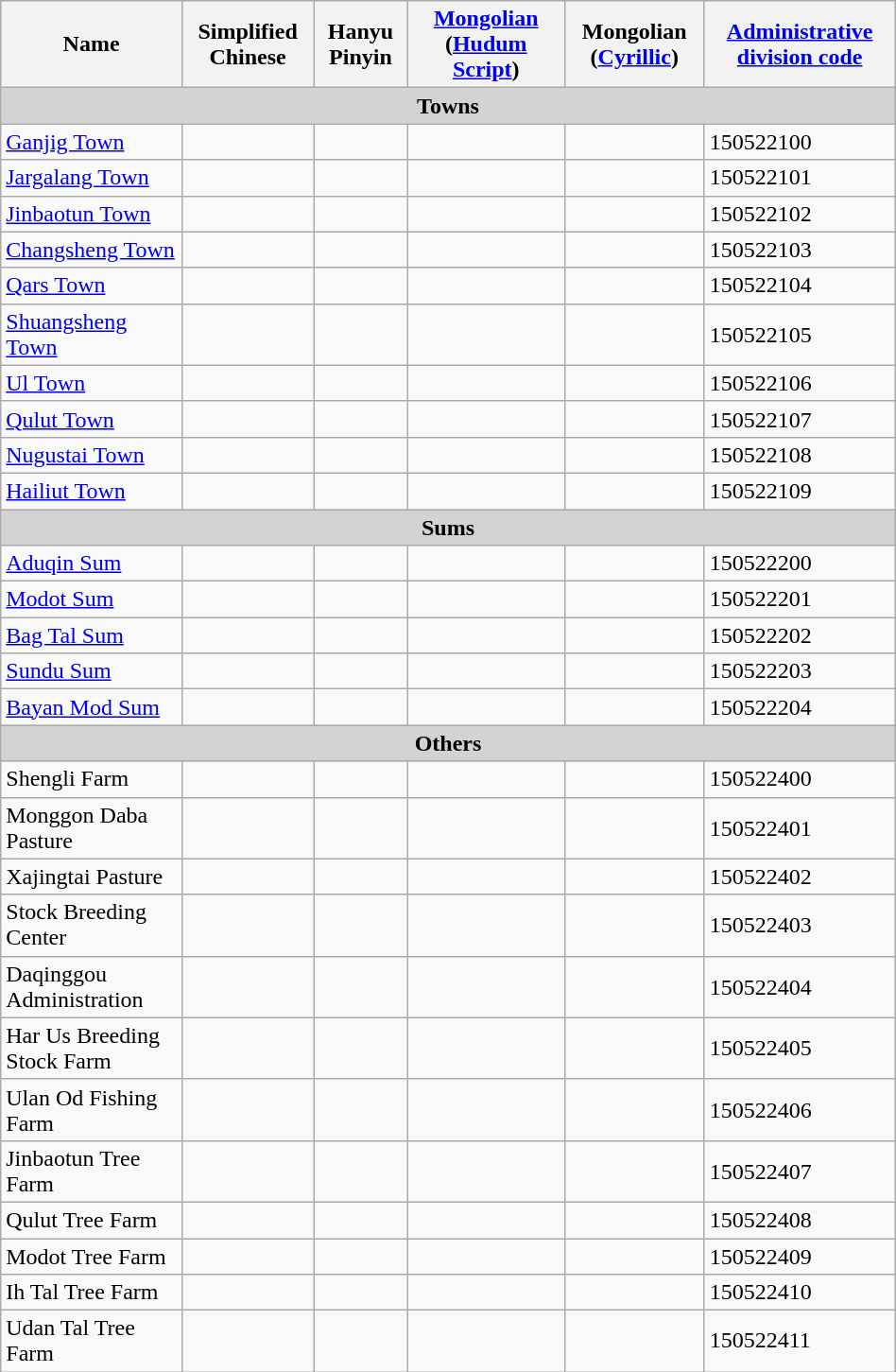<table class="wikitable" align="center" style="width:50%; border="1">
<tr>
<th>Name</th>
<th>Simplified Chinese</th>
<th>Hanyu Pinyin</th>
<th><a href='#'>Mongolian</a> (<a href='#'>Hudum Script</a>)</th>
<th>Mongolian (<a href='#'>Cyrillic</a>)</th>
<th><a href='#'>Administrative division code</a></th>
</tr>
<tr>
<td colspan="6"  style="text-align:center; background:#d3d3d3;"><strong>Towns</strong></td>
</tr>
<tr --------->
<td><a href='#'>Ganjig Town</a></td>
<td></td>
<td></td>
<td></td>
<td></td>
<td>150522100</td>
</tr>
<tr>
<td><a href='#'>Jargalang Town</a></td>
<td></td>
<td></td>
<td></td>
<td></td>
<td>150522101</td>
</tr>
<tr>
<td><a href='#'>Jinbaotun Town</a></td>
<td></td>
<td></td>
<td></td>
<td></td>
<td>150522102</td>
</tr>
<tr>
<td><a href='#'>Changsheng Town</a></td>
<td></td>
<td></td>
<td></td>
<td></td>
<td>150522103</td>
</tr>
<tr>
<td><a href='#'>Qars Town</a></td>
<td></td>
<td></td>
<td></td>
<td></td>
<td>150522104</td>
</tr>
<tr>
<td><a href='#'>Shuangsheng Town</a></td>
<td></td>
<td></td>
<td></td>
<td></td>
<td>150522105</td>
</tr>
<tr>
<td><a href='#'>Ul Town</a></td>
<td></td>
<td></td>
<td></td>
<td></td>
<td>150522106</td>
</tr>
<tr>
<td><a href='#'>Qulut Town</a></td>
<td></td>
<td></td>
<td></td>
<td></td>
<td>150522107</td>
</tr>
<tr>
<td><a href='#'>Nugustai Town</a></td>
<td></td>
<td></td>
<td></td>
<td></td>
<td>150522108</td>
</tr>
<tr>
<td><a href='#'>Hailiut Town</a></td>
<td></td>
<td></td>
<td></td>
<td></td>
<td>150522109</td>
</tr>
<tr>
<td colspan="6"  style="text-align:center; background:#d3d3d3;"><strong>Sums</strong></td>
</tr>
<tr --------->
<td><a href='#'>Aduqin Sum</a></td>
<td></td>
<td></td>
<td></td>
<td></td>
<td>150522200</td>
</tr>
<tr>
<td><a href='#'>Modot Sum</a></td>
<td></td>
<td></td>
<td></td>
<td></td>
<td>150522201</td>
</tr>
<tr>
<td><a href='#'>Bag Tal Sum</a></td>
<td></td>
<td></td>
<td></td>
<td></td>
<td>150522202</td>
</tr>
<tr>
<td><a href='#'>Sundu Sum</a></td>
<td></td>
<td></td>
<td></td>
<td></td>
<td>150522203</td>
</tr>
<tr>
<td><a href='#'>Bayan Mod Sum</a></td>
<td></td>
<td></td>
<td></td>
<td></td>
<td>150522204</td>
</tr>
<tr>
<td colspan="6"  style="text-align:center; background:#d3d3d3;"><strong>Others</strong></td>
</tr>
<tr --------->
<td>Shengli Farm</td>
<td></td>
<td></td>
<td></td>
<td></td>
<td>150522400</td>
</tr>
<tr>
<td>Monggon Daba Pasture</td>
<td></td>
<td></td>
<td></td>
<td></td>
<td>150522401</td>
</tr>
<tr>
<td>Xajingtai Pasture</td>
<td></td>
<td></td>
<td></td>
<td></td>
<td>150522402</td>
</tr>
<tr>
<td>Stock Breeding Center</td>
<td></td>
<td></td>
<td></td>
<td></td>
<td>150522403</td>
</tr>
<tr>
<td>Daqinggou Administration</td>
<td></td>
<td></td>
<td></td>
<td></td>
<td>150522404</td>
</tr>
<tr>
<td>Har Us Breeding Stock Farm</td>
<td></td>
<td></td>
<td></td>
<td></td>
<td>150522405</td>
</tr>
<tr>
<td>Ulan Od Fishing Farm</td>
<td></td>
<td></td>
<td></td>
<td></td>
<td>150522406</td>
</tr>
<tr>
<td>Jinbaotun Tree Farm</td>
<td></td>
<td></td>
<td></td>
<td></td>
<td>150522407</td>
</tr>
<tr>
<td>Qulut Tree Farm</td>
<td></td>
<td></td>
<td></td>
<td></td>
<td>150522408</td>
</tr>
<tr>
<td>Modot Tree Farm</td>
<td></td>
<td></td>
<td></td>
<td></td>
<td>150522409</td>
</tr>
<tr>
<td>Ih Tal Tree Farm</td>
<td></td>
<td></td>
<td></td>
<td></td>
<td>150522410</td>
</tr>
<tr>
<td>Udan Tal Tree Farm</td>
<td></td>
<td></td>
<td></td>
<td></td>
<td>150522411</td>
</tr>
</table>
